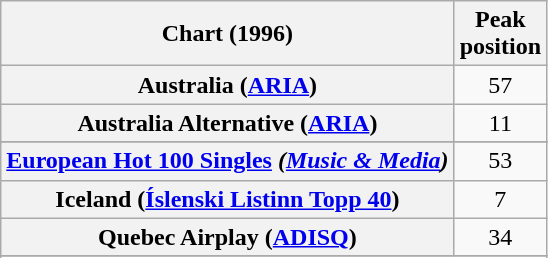<table class="wikitable sortable plainrowheaders">
<tr>
<th>Chart (1996)</th>
<th>Peak<br>position</th>
</tr>
<tr>
<th scope="row">Australia (<a href='#'>ARIA</a>)</th>
<td style="text-align:center;">57</td>
</tr>
<tr>
<th scope="row">Australia Alternative (<a href='#'>ARIA</a>)</th>
<td align="center">11</td>
</tr>
<tr>
</tr>
<tr>
</tr>
<tr>
<th scope="row"><a href='#'>European Hot 100 Singles</a> <em>(<a href='#'>Music & Media</a>)</em></th>
<td align="center">53</td>
</tr>
<tr>
<th scope="row">Iceland (<a href='#'>Íslenski Listinn Topp 40</a>)</th>
<td style="text-align:center;">7</td>
</tr>
<tr>
<th scope="row">Quebec Airplay (<a href='#'>ADISQ</a>)</th>
<td style="text-align:center;">34</td>
</tr>
<tr>
</tr>
<tr>
</tr>
<tr>
</tr>
<tr>
</tr>
</table>
